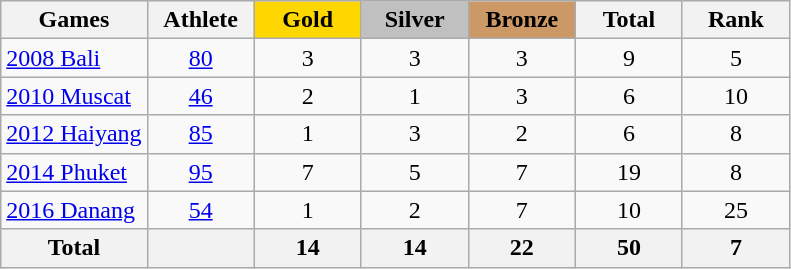<table class="wikitable sortable" style="margin-top:0em; text-align:center; font-size:100%;">
<tr>
<th>Games</th>
<th style="width:4em;">Athlete</th>
<th style="background:gold; width:4em;"><strong>Gold</strong></th>
<th style="background:silver; width:4em;"><strong>Silver</strong></th>
<th style="background:#cc9966; width:4em;"><strong>Bronze</strong></th>
<th style="width:4em;">Total</th>
<th style="width:4em;">Rank</th>
</tr>
<tr>
<td align=left> <a href='#'>2008 Bali</a></td>
<td><a href='#'>80</a></td>
<td>3</td>
<td>3</td>
<td>3</td>
<td>9</td>
<td>5</td>
</tr>
<tr>
<td align=left> <a href='#'>2010 Muscat</a></td>
<td><a href='#'>46</a></td>
<td>2</td>
<td>1</td>
<td>3</td>
<td>6</td>
<td>10</td>
</tr>
<tr>
<td align=left> <a href='#'>2012 Haiyang</a></td>
<td><a href='#'>85</a></td>
<td>1</td>
<td>3</td>
<td>2</td>
<td>6</td>
<td>8</td>
</tr>
<tr>
<td align=left> <a href='#'>2014 Phuket</a></td>
<td><a href='#'>95</a></td>
<td>7</td>
<td>5</td>
<td>7</td>
<td>19</td>
<td>8</td>
</tr>
<tr>
<td align=left> <a href='#'>2016 Danang</a></td>
<td><a href='#'>54</a></td>
<td>1</td>
<td>2</td>
<td>7</td>
<td>10</td>
<td>25</td>
</tr>
<tr>
<th>Total</th>
<th></th>
<th>14</th>
<th>14</th>
<th>22</th>
<th>50</th>
<th>7</th>
</tr>
</table>
